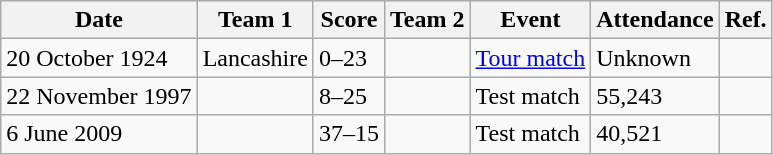<table class="wikitable">
<tr>
<th>Date</th>
<th>Team 1</th>
<th>Score</th>
<th>Team 2</th>
<th>Event</th>
<th>Attendance</th>
<th>Ref.</th>
</tr>
<tr>
<td>20 October 1924</td>
<td> Lancashire</td>
<td>0–23</td>
<td></td>
<td><a href='#'>Tour match</a></td>
<td>Unknown</td>
<td></td>
</tr>
<tr>
<td>22 November 1997</td>
<td></td>
<td>8–25</td>
<td></td>
<td>Test match</td>
<td>55,243</td>
<td></td>
</tr>
<tr>
<td>6 June 2009</td>
<td></td>
<td>37–15</td>
<td></td>
<td>Test match</td>
<td>40,521</td>
<td></td>
</tr>
</table>
